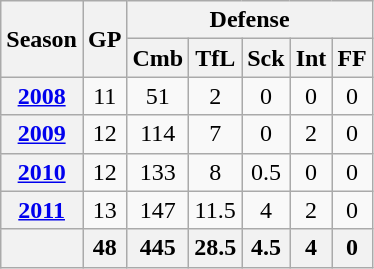<table class="wikitable" style="text-align:center;">
<tr>
<th rowspan="2">Season</th>
<th rowspan="2">GP</th>
<th colspan="5">Defense</th>
</tr>
<tr>
<th>Cmb</th>
<th>TfL</th>
<th>Sck</th>
<th>Int</th>
<th>FF</th>
</tr>
<tr>
<th><a href='#'>2008</a></th>
<td>11</td>
<td>51</td>
<td>2</td>
<td>0</td>
<td>0</td>
<td>0</td>
</tr>
<tr>
<th><a href='#'>2009</a></th>
<td>12</td>
<td>114</td>
<td>7</td>
<td>0</td>
<td>2</td>
<td>0</td>
</tr>
<tr>
<th><a href='#'>2010</a></th>
<td>12</td>
<td>133</td>
<td>8</td>
<td>0.5</td>
<td>0</td>
<td>0</td>
</tr>
<tr>
<th><a href='#'>2011</a></th>
<td>13</td>
<td>147</td>
<td>11.5</td>
<td>4</td>
<td>2</td>
<td>0</td>
</tr>
<tr>
<th></th>
<th>48</th>
<th>445</th>
<th>28.5</th>
<th>4.5</th>
<th>4</th>
<th>0</th>
</tr>
</table>
